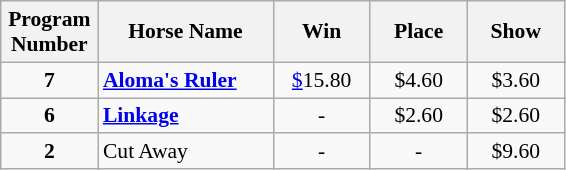<table class="wikitable sortable" style="font-size:90%">
<tr>
<th width="58px">Program <br> Number</th>
<th width="110px">Horse Name <br></th>
<th width="58px">Win <br></th>
<th width="58px">Place <br></th>
<th width="58px">Show <br></th>
</tr>
<tr>
<td align=center><strong>7</strong></td>
<td><strong><a href='#'>Aloma's Ruler</a></strong></td>
<td align=center><a href='#'>$</a>15.80</td>
<td align=center>$4.60</td>
<td align=center>$3.60</td>
</tr>
<tr>
<td align=center><strong>6</strong></td>
<td><strong><a href='#'>Linkage</a></strong></td>
<td align=center>-</td>
<td align=center>$2.60</td>
<td align=center>$2.60</td>
</tr>
<tr>
<td align=center><strong>2</strong></td>
<td>Cut Away</td>
<td align=center>-</td>
<td align=center>-</td>
<td align=center>$9.60</td>
</tr>
</table>
